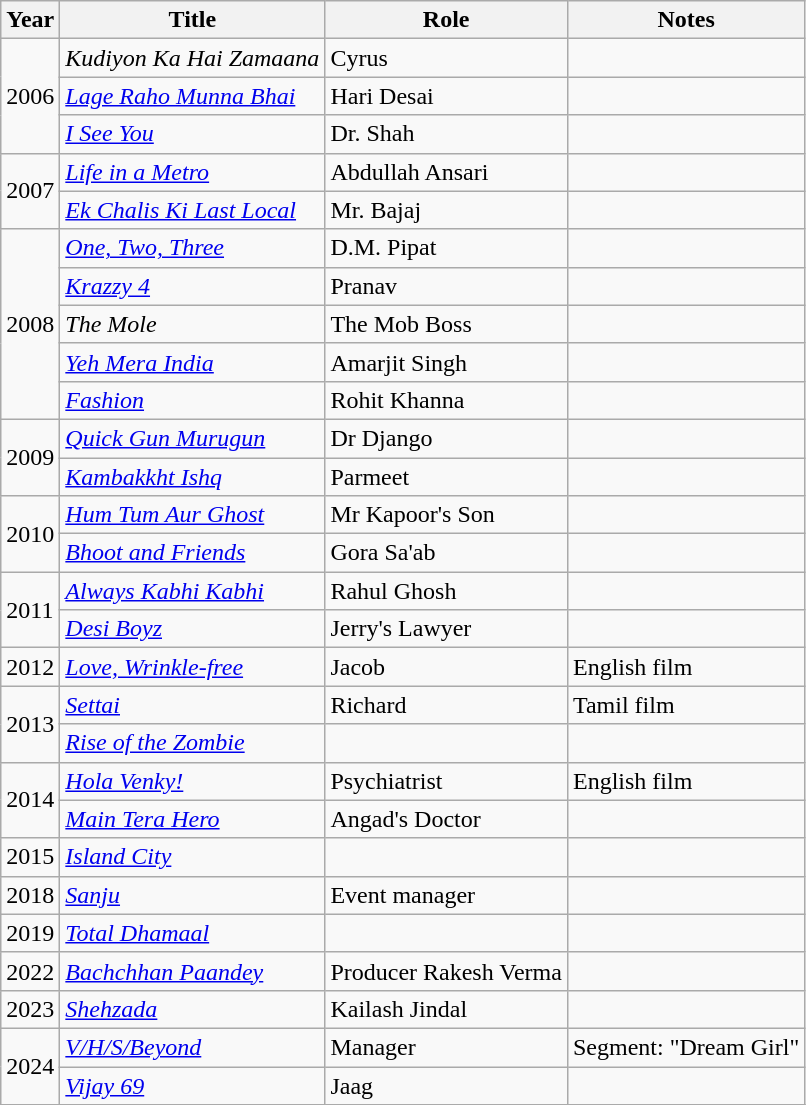<table class="wikitable">
<tr>
<th>Year</th>
<th>Title</th>
<th>Role</th>
<th>Notes</th>
</tr>
<tr>
<td rowspan="3">2006</td>
<td><em>Kudiyon Ka Hai Zamaana</em></td>
<td>Cyrus</td>
<td></td>
</tr>
<tr>
<td><em><a href='#'>Lage Raho Munna Bhai</a></em></td>
<td>Hari Desai</td>
<td></td>
</tr>
<tr>
<td><em><a href='#'>I See You</a></em></td>
<td>Dr. Shah</td>
<td></td>
</tr>
<tr>
<td rowspan="2">2007</td>
<td><em><a href='#'>Life in a Metro</a></em></td>
<td>Abdullah Ansari</td>
<td></td>
</tr>
<tr>
<td><em><a href='#'>Ek Chalis Ki Last Local</a></em></td>
<td>Mr. Bajaj</td>
<td></td>
</tr>
<tr>
<td rowspan="5">2008</td>
<td><em><a href='#'>One, Two, Three</a></em></td>
<td>D.M. Pipat</td>
<td></td>
</tr>
<tr>
<td><em><a href='#'>Krazzy 4</a></em></td>
<td>Pranav</td>
<td></td>
</tr>
<tr>
<td><em>The Mole</em></td>
<td>The Mob Boss</td>
<td></td>
</tr>
<tr>
<td><em><a href='#'>Yeh Mera India</a></em></td>
<td>Amarjit Singh</td>
<td></td>
</tr>
<tr>
<td><em><a href='#'>Fashion</a></em></td>
<td>Rohit Khanna</td>
<td></td>
</tr>
<tr>
<td rowspan="2">2009</td>
<td><em><a href='#'>Quick Gun Murugun</a></em></td>
<td>Dr Django</td>
<td></td>
</tr>
<tr>
<td><em><a href='#'>Kambakkht Ishq</a></em></td>
<td>Parmeet</td>
<td></td>
</tr>
<tr>
<td rowspan="2">2010</td>
<td><em><a href='#'>Hum Tum Aur Ghost</a></em></td>
<td>Mr Kapoor's Son</td>
<td></td>
</tr>
<tr>
<td><em><a href='#'>Bhoot and Friends</a></em></td>
<td>Gora Sa'ab</td>
<td></td>
</tr>
<tr>
<td rowspan="2">2011</td>
<td><em><a href='#'>Always Kabhi Kabhi</a></em></td>
<td>Rahul Ghosh</td>
<td></td>
</tr>
<tr>
<td><em><a href='#'>Desi Boyz</a></em></td>
<td>Jerry's Lawyer</td>
<td></td>
</tr>
<tr>
<td>2012</td>
<td><em><a href='#'>Love, Wrinkle-free</a></em></td>
<td>Jacob</td>
<td>English film</td>
</tr>
<tr>
<td rowspan="2">2013</td>
<td><em><a href='#'>Settai</a></em></td>
<td>Richard</td>
<td>Tamil film</td>
</tr>
<tr>
<td><em><a href='#'>Rise of the Zombie</a></em></td>
<td></td>
<td></td>
</tr>
<tr>
<td rowspan="2">2014</td>
<td><em><a href='#'>Hola Venky!</a></em></td>
<td>Psychiatrist</td>
<td>English film</td>
</tr>
<tr>
<td><em><a href='#'>Main Tera Hero</a></em></td>
<td>Angad's Doctor</td>
<td></td>
</tr>
<tr>
<td>2015</td>
<td><em><a href='#'>Island City</a></em></td>
<td></td>
<td></td>
</tr>
<tr>
<td>2018</td>
<td><em><a href='#'>Sanju</a></em></td>
<td>Event manager</td>
<td></td>
</tr>
<tr>
<td>2019</td>
<td><em><a href='#'>Total Dhamaal</a></em></td>
<td></td>
<td></td>
</tr>
<tr>
<td>2022</td>
<td><em><a href='#'>Bachchhan Paandey</a></em></td>
<td>Producer Rakesh Verma</td>
<td></td>
</tr>
<tr>
<td>2023</td>
<td><em><a href='#'>Shehzada</a></em></td>
<td>Kailash Jindal</td>
<td></td>
</tr>
<tr>
<td rowspan="2">2024</td>
<td><em><a href='#'>V/H/S/Beyond</a></em></td>
<td>Manager</td>
<td>Segment: "Dream Girl"</td>
</tr>
<tr>
<td><em><a href='#'>Vijay 69</a></em></td>
<td>Jaag</td>
<td></td>
</tr>
<tr>
</tr>
</table>
